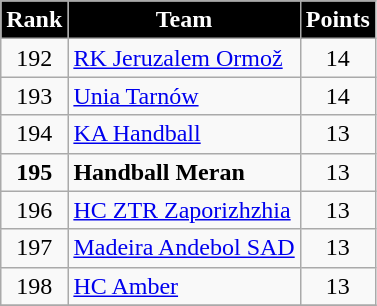<table class="wikitable" style="text-align: center">
<tr>
<th style="color:#FFFFFF; background:#000000">Rank</th>
<th style="color:#FFFFFF; background:#000000">Team</th>
<th style="color:#FFFFFF; background:#000000">Points</th>
</tr>
<tr>
<td>192</td>
<td align=left> <a href='#'>RK Jeruzalem Ormož</a></td>
<td>14</td>
</tr>
<tr>
<td>193</td>
<td align=left> <a href='#'>Unia Tarnów</a></td>
<td>14</td>
</tr>
<tr>
<td>194</td>
<td align=left> <a href='#'>KA Handball</a></td>
<td>13</td>
</tr>
<tr>
<td><strong>195</strong></td>
<td align=left> <strong>Handball Meran</strong></td>
<td>13</td>
</tr>
<tr>
<td>196</td>
<td align=left> <a href='#'>HC ZTR Zaporizhzhia</a></td>
<td>13</td>
</tr>
<tr>
<td>197</td>
<td align=left> <a href='#'>Madeira Andebol SAD</a></td>
<td>13</td>
</tr>
<tr>
<td>198</td>
<td align=left> <a href='#'>HC Amber</a></td>
<td>13</td>
</tr>
<tr>
</tr>
</table>
